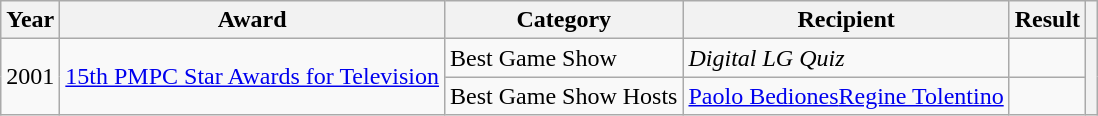<table class="wikitable">
<tr>
<th>Year</th>
<th>Award</th>
<th>Category</th>
<th>Recipient</th>
<th>Result</th>
<th></th>
</tr>
<tr>
<td rowspan=2>2001</td>
<td rowspan=2><a href='#'>15th PMPC Star Awards for Television</a></td>
<td>Best Game Show</td>
<td><em>Digital LG Quiz</em></td>
<td></td>
<th rowspan=2></th>
</tr>
<tr>
<td>Best Game Show Hosts</td>
<td><a href='#'>Paolo Bediones</a><a href='#'>Regine Tolentino</a></td>
<td></td>
</tr>
</table>
